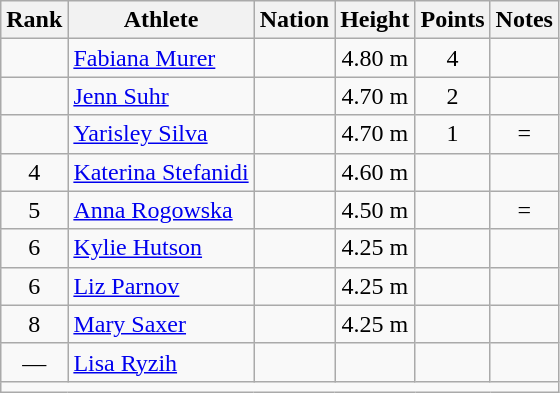<table class="wikitable mw-datatable sortable" style="text-align:center;">
<tr>
<th>Rank</th>
<th>Athlete</th>
<th>Nation</th>
<th>Height</th>
<th>Points</th>
<th>Notes</th>
</tr>
<tr>
<td></td>
<td align=left><a href='#'>Fabiana Murer</a></td>
<td align=left></td>
<td>4.80 m</td>
<td>4</td>
<td></td>
</tr>
<tr>
<td></td>
<td align=left><a href='#'>Jenn Suhr</a></td>
<td align=left></td>
<td>4.70 m</td>
<td>2</td>
<td></td>
</tr>
<tr>
<td></td>
<td align=left><a href='#'>Yarisley Silva</a></td>
<td align=left></td>
<td>4.70 m</td>
<td>1</td>
<td>=</td>
</tr>
<tr>
<td>4</td>
<td align=left><a href='#'>Katerina Stefanidi</a></td>
<td align=left></td>
<td>4.60 m</td>
<td></td>
<td></td>
</tr>
<tr>
<td>5</td>
<td align=left><a href='#'>Anna Rogowska</a></td>
<td align=left></td>
<td>4.50 m</td>
<td></td>
<td>=</td>
</tr>
<tr>
<td>6</td>
<td align=left><a href='#'>Kylie Hutson</a></td>
<td align=left></td>
<td>4.25 m</td>
<td></td>
<td></td>
</tr>
<tr>
<td>6</td>
<td align=left><a href='#'>Liz Parnov</a></td>
<td align=left></td>
<td>4.25 m</td>
<td></td>
<td></td>
</tr>
<tr>
<td>8</td>
<td align=left><a href='#'>Mary Saxer</a></td>
<td align=left></td>
<td>4.25 m</td>
<td></td>
<td></td>
</tr>
<tr>
<td>—</td>
<td align=left><a href='#'>Lisa Ryzih</a></td>
<td align=left></td>
<td></td>
<td></td>
<td></td>
</tr>
<tr class="sortbottom">
<td colspan=6></td>
</tr>
</table>
